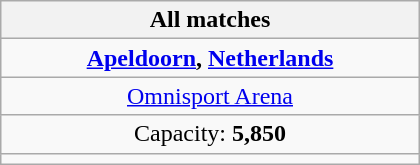<table class="wikitable" style="text-align:center" width=280>
<tr>
<th>All matches</th>
</tr>
<tr>
<td> <strong><a href='#'>Apeldoorn</a>, <a href='#'>Netherlands</a></strong></td>
</tr>
<tr>
<td><a href='#'>Omnisport Arena</a></td>
</tr>
<tr>
<td>Capacity: <strong>5,850</strong></td>
</tr>
<tr>
<td></td>
</tr>
</table>
